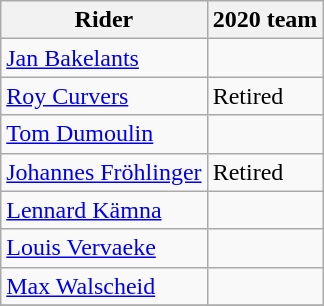<table class="wikitable">
<tr>
<th>Rider</th>
<th>2020 team</th>
</tr>
<tr>
<td><a href='#'>Jan Bakelants</a></td>
<td></td>
</tr>
<tr>
<td><a href='#'>Roy Curvers</a></td>
<td>Retired</td>
</tr>
<tr>
<td><a href='#'>Tom Dumoulin</a></td>
<td></td>
</tr>
<tr>
<td><a href='#'>Johannes Fröhlinger</a></td>
<td>Retired</td>
</tr>
<tr>
<td><a href='#'>Lennard Kämna</a></td>
<td></td>
</tr>
<tr>
<td><a href='#'>Louis Vervaeke</a></td>
<td></td>
</tr>
<tr>
<td><a href='#'>Max Walscheid</a></td>
<td></td>
</tr>
<tr>
</tr>
</table>
